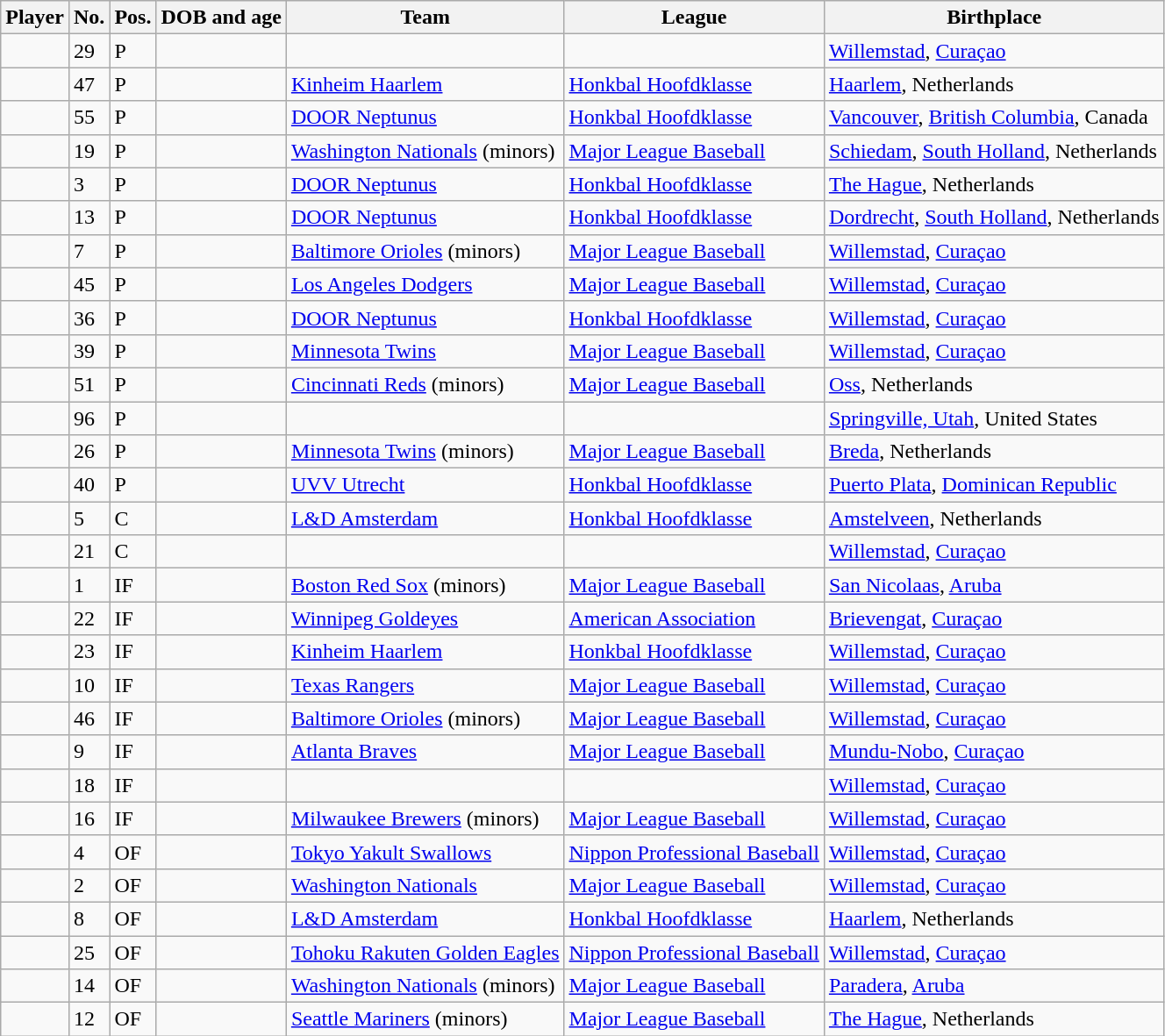<table class="wikitable sortable">
<tr>
<th>Player</th>
<th>No.</th>
<th>Pos.</th>
<th>DOB and age</th>
<th>Team</th>
<th>League</th>
<th>Birthplace</th>
</tr>
<tr>
<td></td>
<td>29</td>
<td>P</td>
<td></td>
<td></td>
<td></td>
<td><a href='#'>Willemstad</a>, <a href='#'>Curaçao</a></td>
</tr>
<tr>
<td></td>
<td>47</td>
<td>P</td>
<td></td>
<td> <a href='#'>Kinheim Haarlem</a></td>
<td><a href='#'>Honkbal Hoofdklasse</a></td>
<td><a href='#'>Haarlem</a>, Netherlands</td>
</tr>
<tr>
<td></td>
<td>55</td>
<td>P</td>
<td></td>
<td> <a href='#'>DOOR Neptunus</a></td>
<td><a href='#'>Honkbal Hoofdklasse</a></td>
<td><a href='#'>Vancouver</a>, <a href='#'>British Columbia</a>, Canada</td>
</tr>
<tr>
<td></td>
<td>19</td>
<td>P</td>
<td></td>
<td> <a href='#'>Washington Nationals</a> (minors)</td>
<td><a href='#'>Major League Baseball</a></td>
<td><a href='#'>Schiedam</a>, <a href='#'>South Holland</a>, Netherlands</td>
</tr>
<tr>
<td></td>
<td>3</td>
<td>P</td>
<td></td>
<td> <a href='#'>DOOR Neptunus</a></td>
<td><a href='#'>Honkbal Hoofdklasse</a></td>
<td><a href='#'>The Hague</a>, Netherlands</td>
</tr>
<tr>
<td></td>
<td>13</td>
<td>P</td>
<td></td>
<td> <a href='#'>DOOR Neptunus</a></td>
<td><a href='#'>Honkbal Hoofdklasse</a></td>
<td><a href='#'>Dordrecht</a>, <a href='#'>South Holland</a>, Netherlands</td>
</tr>
<tr>
<td></td>
<td>7</td>
<td>P</td>
<td></td>
<td> <a href='#'>Baltimore Orioles</a> (minors)</td>
<td><a href='#'>Major League Baseball</a></td>
<td><a href='#'>Willemstad</a>, <a href='#'>Curaçao</a></td>
</tr>
<tr>
<td></td>
<td>45</td>
<td>P</td>
<td></td>
<td> <a href='#'>Los Angeles Dodgers</a></td>
<td><a href='#'>Major League Baseball</a></td>
<td><a href='#'>Willemstad</a>, <a href='#'>Curaçao</a></td>
</tr>
<tr>
<td></td>
<td>36</td>
<td>P</td>
<td></td>
<td> <a href='#'>DOOR Neptunus</a></td>
<td><a href='#'>Honkbal Hoofdklasse</a></td>
<td><a href='#'>Willemstad</a>, <a href='#'>Curaçao</a></td>
</tr>
<tr>
<td></td>
<td>39</td>
<td>P</td>
<td></td>
<td> <a href='#'>Minnesota Twins</a></td>
<td><a href='#'>Major League Baseball</a></td>
<td><a href='#'>Willemstad</a>, <a href='#'>Curaçao</a></td>
</tr>
<tr>
<td></td>
<td>51</td>
<td>P</td>
<td></td>
<td> <a href='#'>Cincinnati Reds</a> (minors)</td>
<td><a href='#'>Major League Baseball</a></td>
<td><a href='#'>Oss</a>, Netherlands</td>
</tr>
<tr>
<td></td>
<td>96</td>
<td>P</td>
<td></td>
<td></td>
<td></td>
<td><a href='#'>Springville, Utah</a>, United States</td>
</tr>
<tr>
<td></td>
<td>26</td>
<td>P</td>
<td></td>
<td> <a href='#'>Minnesota Twins</a> (minors)</td>
<td><a href='#'>Major League Baseball</a></td>
<td><a href='#'>Breda</a>, Netherlands</td>
</tr>
<tr>
<td></td>
<td>40</td>
<td>P</td>
<td></td>
<td> <a href='#'>UVV Utrecht</a></td>
<td><a href='#'>Honkbal Hoofdklasse</a></td>
<td><a href='#'>Puerto Plata</a>, <a href='#'>Dominican Republic</a></td>
</tr>
<tr>
<td></td>
<td>5</td>
<td>C</td>
<td></td>
<td> <a href='#'>L&D Amsterdam</a></td>
<td><a href='#'>Honkbal Hoofdklasse</a></td>
<td><a href='#'>Amstelveen</a>, Netherlands</td>
</tr>
<tr>
<td></td>
<td>21</td>
<td>C</td>
<td></td>
<td></td>
<td></td>
<td><a href='#'>Willemstad</a>, <a href='#'>Curaçao</a></td>
</tr>
<tr>
<td></td>
<td>1</td>
<td>IF</td>
<td></td>
<td> <a href='#'>Boston Red Sox</a> (minors)</td>
<td><a href='#'>Major League Baseball</a></td>
<td><a href='#'>San Nicolaas</a>, <a href='#'>Aruba</a></td>
</tr>
<tr>
<td></td>
<td>22</td>
<td>IF</td>
<td></td>
<td> <a href='#'>Winnipeg Goldeyes</a></td>
<td><a href='#'>American Association</a></td>
<td><a href='#'>Brievengat</a>, <a href='#'>Curaçao</a></td>
</tr>
<tr>
<td></td>
<td>23</td>
<td>IF</td>
<td></td>
<td> <a href='#'>Kinheim Haarlem</a></td>
<td><a href='#'>Honkbal Hoofdklasse</a></td>
<td><a href='#'>Willemstad</a>, <a href='#'>Curaçao</a></td>
</tr>
<tr>
<td></td>
<td>10</td>
<td>IF</td>
<td></td>
<td> <a href='#'>Texas Rangers</a></td>
<td><a href='#'>Major League Baseball</a></td>
<td><a href='#'>Willemstad</a>, <a href='#'>Curaçao</a></td>
</tr>
<tr>
<td></td>
<td>46</td>
<td>IF</td>
<td></td>
<td> <a href='#'>Baltimore Orioles</a> (minors)</td>
<td><a href='#'>Major League Baseball</a></td>
<td><a href='#'>Willemstad</a>, <a href='#'>Curaçao</a></td>
</tr>
<tr>
<td></td>
<td>9</td>
<td>IF</td>
<td></td>
<td> <a href='#'>Atlanta Braves</a></td>
<td><a href='#'>Major League Baseball</a></td>
<td><a href='#'>Mundu-Nobo</a>, <a href='#'>Curaçao</a></td>
</tr>
<tr>
<td></td>
<td>18</td>
<td>IF</td>
<td></td>
<td></td>
<td></td>
<td><a href='#'>Willemstad</a>, <a href='#'>Curaçao</a></td>
</tr>
<tr>
<td></td>
<td>16</td>
<td>IF</td>
<td></td>
<td> <a href='#'>Milwaukee Brewers</a> (minors)</td>
<td><a href='#'>Major League Baseball</a></td>
<td><a href='#'>Willemstad</a>, <a href='#'>Curaçao</a></td>
</tr>
<tr>
<td></td>
<td>4</td>
<td>OF</td>
<td></td>
<td> <a href='#'>Tokyo Yakult Swallows</a></td>
<td><a href='#'>Nippon Professional Baseball</a></td>
<td><a href='#'>Willemstad</a>, <a href='#'>Curaçao</a></td>
</tr>
<tr>
<td></td>
<td>2</td>
<td>OF</td>
<td></td>
<td> <a href='#'>Washington Nationals</a></td>
<td><a href='#'>Major League Baseball</a></td>
<td><a href='#'>Willemstad</a>, <a href='#'>Curaçao</a></td>
</tr>
<tr>
<td></td>
<td>8</td>
<td>OF</td>
<td></td>
<td> <a href='#'>L&D Amsterdam</a></td>
<td><a href='#'>Honkbal Hoofdklasse</a></td>
<td><a href='#'>Haarlem</a>, Netherlands</td>
</tr>
<tr>
<td></td>
<td>25</td>
<td>OF</td>
<td></td>
<td> <a href='#'>Tohoku Rakuten Golden Eagles</a></td>
<td><a href='#'>Nippon Professional Baseball</a></td>
<td><a href='#'>Willemstad</a>, <a href='#'>Curaçao</a></td>
</tr>
<tr>
<td></td>
<td>14</td>
<td>OF</td>
<td></td>
<td> <a href='#'>Washington Nationals</a> (minors)</td>
<td><a href='#'>Major League Baseball</a></td>
<td><a href='#'>Paradera</a>, <a href='#'>Aruba</a></td>
</tr>
<tr>
<td></td>
<td>12</td>
<td>OF</td>
<td></td>
<td> <a href='#'>Seattle Mariners</a> (minors)</td>
<td><a href='#'>Major League Baseball</a></td>
<td><a href='#'>The Hague</a>, Netherlands</td>
</tr>
</table>
